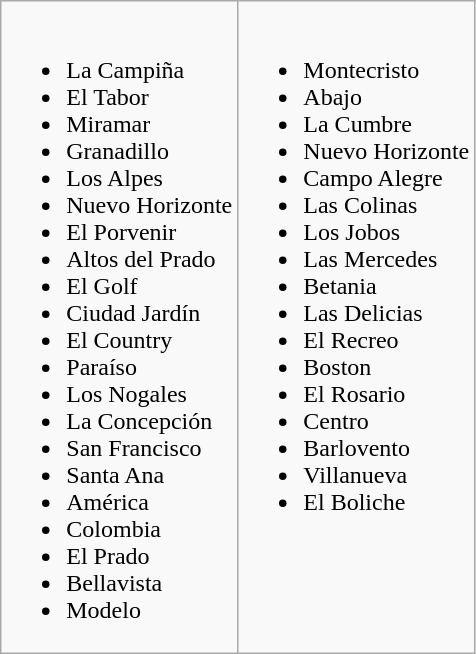<table class="wikitable">
<tr>
<td><br><ul><li>La Campiña</li><li>El Tabor</li><li>Miramar</li><li>Granadillo</li><li>Los Alpes</li><li>Nuevo Horizonte</li><li>El Porvenir</li><li>Altos del Prado</li><li>El Golf</li><li>Ciudad Jardín</li><li>El Country</li><li>Paraíso</li><li>Los Nogales</li><li>La Concepción</li><li>San Francisco</li><li>Santa Ana</li><li>América</li><li>Colombia</li><li>El Prado</li><li>Bellavista</li><li>Modelo</li></ul></td>
<td valign="top"><br><ul><li>Montecristo</li><li>Abajo</li><li>La Cumbre</li><li>Nuevo Horizonte</li><li>Campo Alegre</li><li>Las Colinas</li><li>Los Jobos</li><li>Las Mercedes</li><li>Betania</li><li>Las Delicias</li><li>El Recreo</li><li>Boston</li><li>El Rosario</li><li>Centro</li><li>Barlovento</li><li>Villanueva</li><li>El Boliche</li></ul></td>
</tr>
</table>
